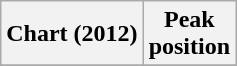<table class="wikitable sortable">
<tr>
<th>Chart (2012)</th>
<th>Peak<br>position</th>
</tr>
<tr>
</tr>
</table>
